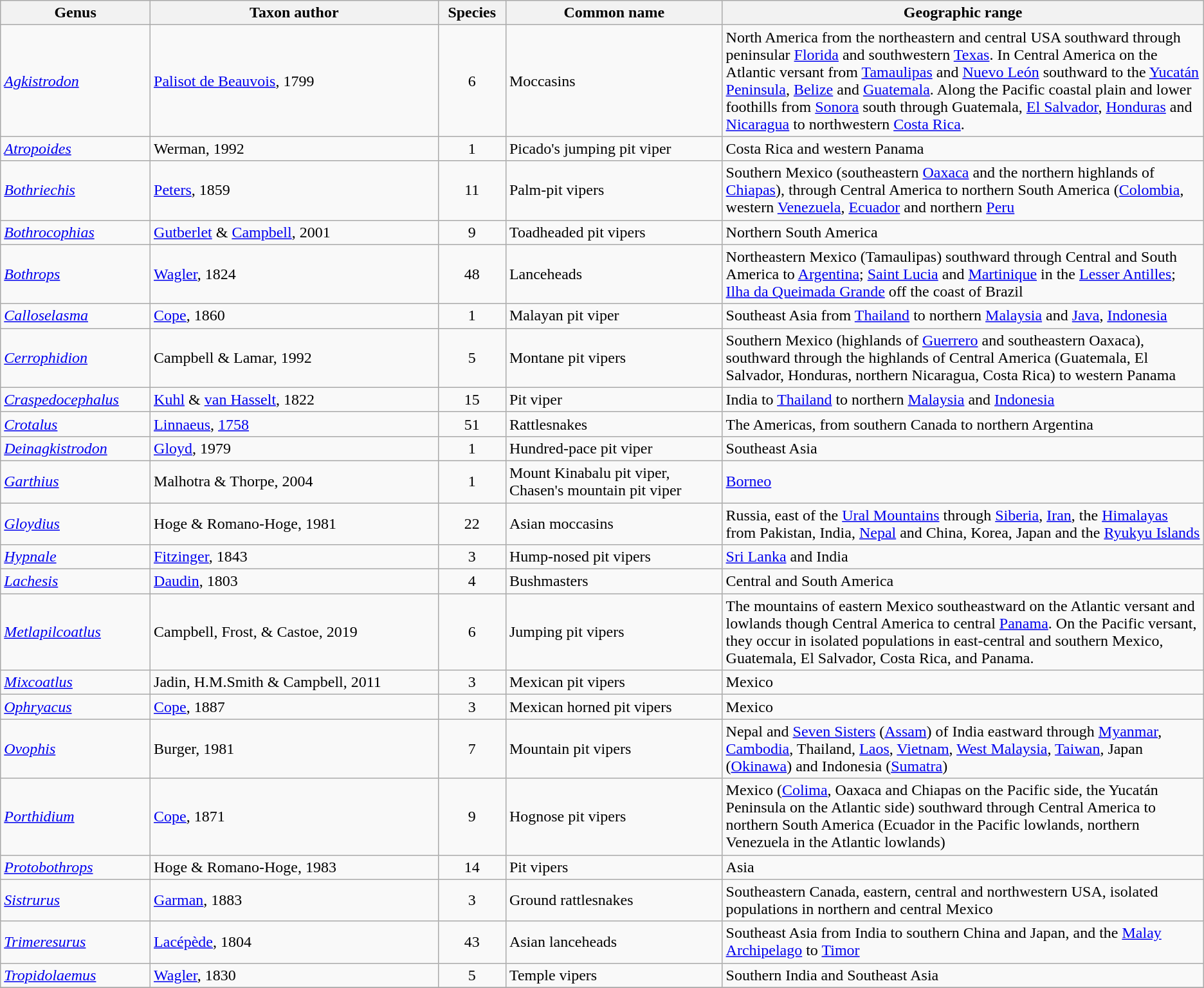<table class="wikitable">
<tr>
<th>Genus</th>
<th>Taxon author</th>
<th>Species</th>
<th>Common name</th>
<th>Geographic range</th>
</tr>
<tr>
<td><em><a href='#'>Agkistrodon</a></em></td>
<td><a href='#'>Palisot de Beauvois</a>, 1799</td>
<td style="text-align:center;">6</td>
<td style="width:18%">Moccasins</td>
<td style="width:40%">North America from the northeastern and central USA southward through peninsular <a href='#'>Florida</a> and southwestern <a href='#'>Texas</a>. In Central America on the Atlantic versant from <a href='#'>Tamaulipas</a> and <a href='#'>Nuevo León</a> southward to the <a href='#'>Yucatán Peninsula</a>, <a href='#'>Belize</a> and <a href='#'>Guatemala</a>. Along the Pacific coastal plain and lower foothills from <a href='#'>Sonora</a> south through Guatemala, <a href='#'>El Salvador</a>, <a href='#'>Honduras</a> and <a href='#'>Nicaragua</a> to northwestern <a href='#'>Costa Rica</a>.</td>
</tr>
<tr>
<td><em><a href='#'>Atropoides</a></em></td>
<td>Werman, 1992</td>
<td style="text-align:center;">1</td>
<td>Picado's jumping pit viper</td>
<td>Costa Rica and western Panama</td>
</tr>
<tr>
<td><em><a href='#'>Bothriechis</a></em></td>
<td><a href='#'>Peters</a>, 1859</td>
<td style="text-align:center;">11</td>
<td>Palm-pit vipers</td>
<td>Southern Mexico (southeastern <a href='#'>Oaxaca</a> and the northern highlands of <a href='#'>Chiapas</a>), through Central America to northern South America (<a href='#'>Colombia</a>, western <a href='#'>Venezuela</a>, <a href='#'>Ecuador</a> and northern <a href='#'>Peru</a></td>
</tr>
<tr>
<td><em><a href='#'>Bothrocophias</a></em></td>
<td><a href='#'>Gutberlet</a> & <a href='#'>Campbell</a>, 2001</td>
<td style="text-align:center;">9</td>
<td>Toadheaded pit vipers</td>
<td>Northern South America</td>
</tr>
<tr>
<td><em><a href='#'>Bothrops</a></em></td>
<td><a href='#'>Wagler</a>, 1824</td>
<td style="text-align:center;">48</td>
<td>Lanceheads</td>
<td>Northeastern Mexico (Tamaulipas) southward through Central and South America to <a href='#'>Argentina</a>; <a href='#'>Saint Lucia</a> and <a href='#'>Martinique</a> in the <a href='#'>Lesser Antilles</a>; <a href='#'>Ilha da Queimada Grande</a> off the coast of Brazil</td>
</tr>
<tr>
<td><em><a href='#'>Calloselasma</a></em></td>
<td><a href='#'>Cope</a>, 1860</td>
<td style="text-align:center;">1</td>
<td>Malayan pit viper</td>
<td>Southeast Asia from <a href='#'>Thailand</a> to northern <a href='#'>Malaysia</a> and <a href='#'>Java</a>, <a href='#'>Indonesia</a></td>
</tr>
<tr>
<td><em><a href='#'>Cerrophidion</a></em></td>
<td>Campbell & Lamar, 1992</td>
<td style="text-align:center;">5</td>
<td>Montane pit vipers</td>
<td>Southern Mexico (highlands of <a href='#'>Guerrero</a> and southeastern Oaxaca), southward through the highlands of Central America (Guatemala, El Salvador, Honduras, northern Nicaragua, Costa Rica) to western Panama</td>
</tr>
<tr>
<td><em><a href='#'>Craspedocephalus</a></em></td>
<td><a href='#'> Kuhl</a> & <a href='#'>van Hasselt</a>, 1822</td>
<td style="text-align:center;">15</td>
<td style="width:18%">Pit viper</td>
<td style="width:40%">India to <a href='#'>Thailand</a> to northern <a href='#'>Malaysia</a> and <a href='#'>Indonesia</a></td>
</tr>
<tr>
<td><em><a href='#'>Crotalus</a></em></td>
<td><a href='#'>Linnaeus</a>, <a href='#'>1758</a></td>
<td style="text-align:center;">51</td>
<td>Rattlesnakes</td>
<td>The Americas, from southern Canada to northern Argentina</td>
</tr>
<tr>
<td><em><a href='#'>Deinagkistrodon</a></em></td>
<td><a href='#'>Gloyd</a>, 1979</td>
<td style="text-align:center;">1</td>
<td>Hundred-pace pit viper</td>
<td>Southeast Asia</td>
</tr>
<tr>
<td><em><a href='#'>Garthius</a></em></td>
<td>Malhotra & Thorpe, 2004</td>
<td style="text-align:center;">1</td>
<td>Mount Kinabalu pit viper, Chasen's mountain pit viper</td>
<td><a href='#'>Borneo</a></td>
</tr>
<tr>
<td><em><a href='#'>Gloydius</a></em></td>
<td>Hoge & Romano-Hoge, 1981</td>
<td style="text-align:center;">22</td>
<td>Asian moccasins</td>
<td>Russia, east of the <a href='#'>Ural Mountains</a> through <a href='#'>Siberia</a>, <a href='#'>Iran</a>, the <a href='#'>Himalayas</a> from Pakistan, India, <a href='#'>Nepal</a> and China, Korea, Japan and the <a href='#'>Ryukyu Islands</a></td>
</tr>
<tr>
<td><em><a href='#'>Hypnale</a></em></td>
<td><a href='#'>Fitzinger</a>, 1843</td>
<td style="text-align:center;">3</td>
<td>Hump-nosed pit vipers</td>
<td><a href='#'>Sri Lanka</a> and India</td>
</tr>
<tr>
<td><em><a href='#'>Lachesis</a></em></td>
<td><a href='#'>Daudin</a>, 1803</td>
<td style="text-align:center;">4</td>
<td>Bushmasters</td>
<td>Central and South America</td>
</tr>
<tr>
<td><em><a href='#'>Metlapilcoatlus</a></em></td>
<td>Campbell, Frost, & Castoe, 2019</td>
<td style="text-align:center;">6</td>
<td>Jumping pit vipers</td>
<td>The mountains of eastern Mexico southeastward on the Atlantic versant and lowlands though Central America to central <a href='#'>Panama</a>. On the Pacific versant, they occur in isolated populations in east-central and southern Mexico, Guatemala, El Salvador, Costa Rica, and Panama.</td>
</tr>
<tr>
<td><em><a href='#'>Mixcoatlus</a></em></td>
<td>Jadin, H.M.Smith & Campbell, 2011</td>
<td style="text-align:center;">3</td>
<td>Mexican pit vipers</td>
<td>Mexico</td>
</tr>
<tr>
<td><em><a href='#'>Ophryacus</a></em></td>
<td><a href='#'>Cope</a>, 1887</td>
<td style="text-align:center;">3</td>
<td>Mexican horned pit vipers</td>
<td>Mexico</td>
</tr>
<tr>
<td><em><a href='#'>Ovophis</a></em></td>
<td>Burger, 1981</td>
<td style="text-align:center;">7</td>
<td>Mountain pit vipers</td>
<td>Nepal and <a href='#'>Seven Sisters</a> (<a href='#'>Assam</a>) of India eastward through <a href='#'>Myanmar</a>, <a href='#'>Cambodia</a>, Thailand, <a href='#'>Laos</a>, <a href='#'>Vietnam</a>, <a href='#'>West Malaysia</a>, <a href='#'>Taiwan</a>, Japan (<a href='#'>Okinawa</a>) and Indonesia (<a href='#'>Sumatra</a>)</td>
</tr>
<tr>
<td><em><a href='#'>Porthidium</a></em></td>
<td><a href='#'>Cope</a>, 1871</td>
<td style="text-align:center;">9</td>
<td>Hognose pit vipers</td>
<td>Mexico (<a href='#'>Colima</a>, Oaxaca and Chiapas on the Pacific side, the Yucatán Peninsula on the Atlantic side) southward through Central America to northern South America (Ecuador in the Pacific lowlands, northern Venezuela in the Atlantic lowlands)</td>
</tr>
<tr>
<td><em><a href='#'>Protobothrops</a></em></td>
<td>Hoge & Romano-Hoge, 1983</td>
<td style="text-align:center;">14</td>
<td>Pit vipers</td>
<td>Asia</td>
</tr>
<tr>
<td><em><a href='#'>Sistrurus</a></em></td>
<td><a href='#'>Garman</a>, 1883</td>
<td style="text-align:center;">3</td>
<td>Ground rattlesnakes</td>
<td>Southeastern Canada, eastern, central and northwestern USA, isolated populations in northern and central Mexico</td>
</tr>
<tr>
<td><em><a href='#'>Trimeresurus</a></em></td>
<td><a href='#'>Lacépède</a>, 1804</td>
<td style="text-align:center;">43</td>
<td>Asian lanceheads</td>
<td>Southeast Asia from India to southern China and Japan, and the <a href='#'>Malay Archipelago</a> to <a href='#'>Timor</a></td>
</tr>
<tr>
<td><em><a href='#'>Tropidolaemus</a></em></td>
<td><a href='#'>Wagler</a>, 1830</td>
<td style="text-align:center;">5</td>
<td>Temple vipers</td>
<td>Southern India and Southeast Asia</td>
</tr>
<tr>
</tr>
</table>
